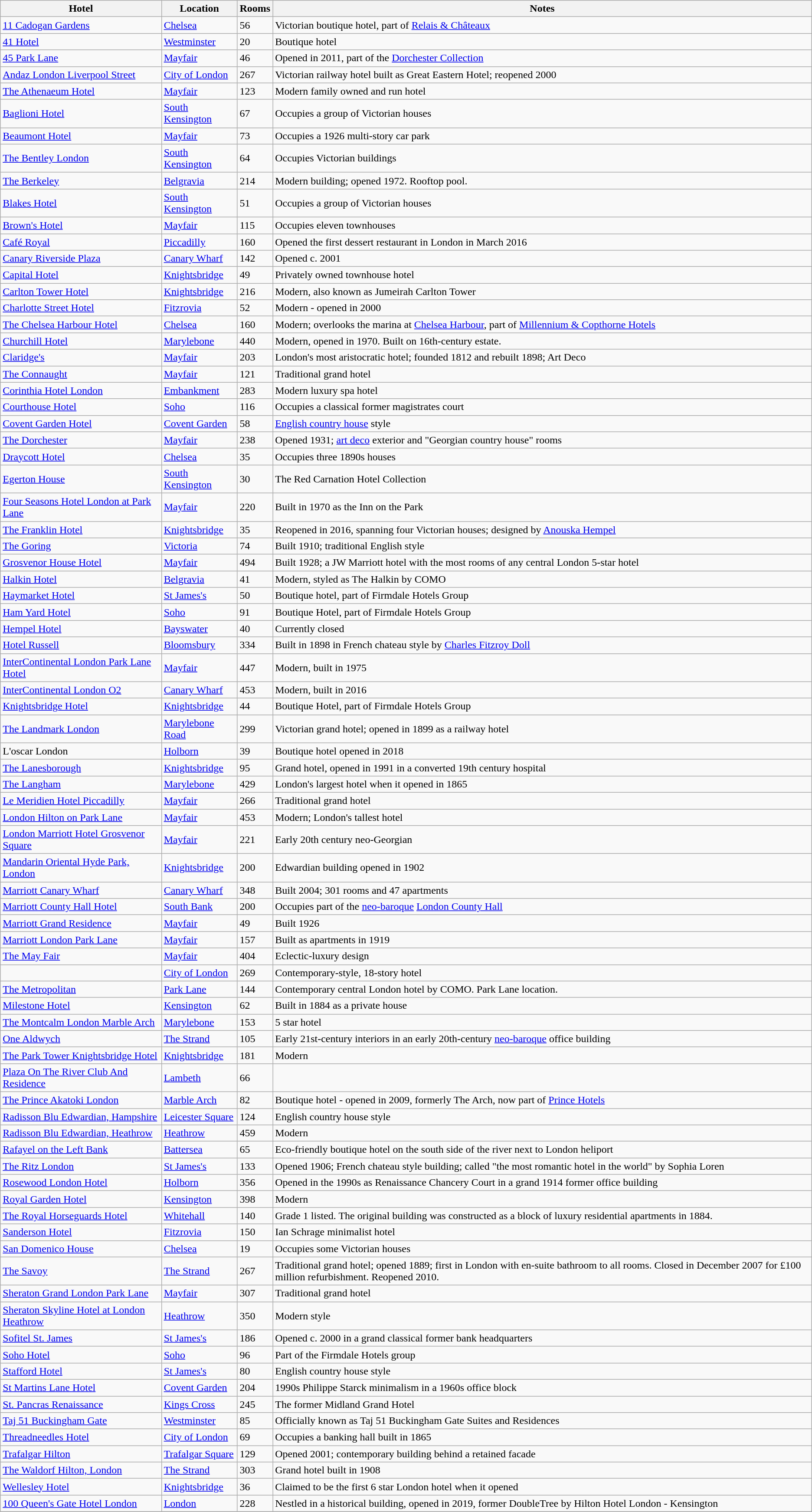<table class="wikitable sortable">
<tr>
<th>Hotel</th>
<th>Location</th>
<th>Rooms</th>
<th class="unsortable">Notes</th>
</tr>
<tr>
<td><a href='#'>11 Cadogan Gardens</a></td>
<td><a href='#'>Chelsea</a></td>
<td>56</td>
<td>Victorian boutique hotel, part of <a href='#'>Relais & Châteaux</a></td>
</tr>
<tr>
<td><a href='#'>41 Hotel</a></td>
<td><a href='#'>Westminster</a></td>
<td>20</td>
<td>Boutique hotel</td>
</tr>
<tr>
<td><a href='#'>45 Park Lane</a></td>
<td><a href='#'>Mayfair</a></td>
<td>46</td>
<td>Opened in 2011, part of the <a href='#'>Dorchester Collection</a></td>
</tr>
<tr>
<td><a href='#'>Andaz London Liverpool Street</a></td>
<td><a href='#'>City of London</a></td>
<td>267</td>
<td>Victorian railway hotel built as Great Eastern Hotel; reopened 2000</td>
</tr>
<tr>
<td><a href='#'>The Athenaeum Hotel</a></td>
<td><a href='#'>Mayfair</a></td>
<td>123</td>
<td>Modern family owned and run hotel</td>
</tr>
<tr>
<td><a href='#'>Baglioni Hotel</a></td>
<td><a href='#'>South Kensington</a></td>
<td>67</td>
<td>Occupies a group of Victorian houses</td>
</tr>
<tr>
<td><a href='#'>Beaumont Hotel</a></td>
<td><a href='#'>Mayfair</a></td>
<td>73</td>
<td>Occupies a 1926 multi-story car park</td>
</tr>
<tr>
<td><a href='#'>The Bentley London</a></td>
<td><a href='#'>South Kensington</a></td>
<td>64</td>
<td>Occupies Victorian buildings</td>
</tr>
<tr>
<td><a href='#'>The Berkeley</a></td>
<td><a href='#'>Belgravia</a></td>
<td>214</td>
<td>Modern building; opened 1972. Rooftop pool.</td>
</tr>
<tr>
<td><a href='#'>Blakes Hotel</a></td>
<td><a href='#'>South Kensington</a></td>
<td>51</td>
<td>Occupies a group of Victorian houses</td>
</tr>
<tr>
<td><a href='#'>Brown's Hotel</a></td>
<td><a href='#'>Mayfair</a></td>
<td>115</td>
<td>Occupies eleven townhouses</td>
</tr>
<tr>
<td><a href='#'>Café Royal</a></td>
<td><a href='#'>Piccadilly</a></td>
<td>160</td>
<td>Opened the first dessert restaurant in London in March 2016</td>
</tr>
<tr>
<td><a href='#'>Canary Riverside Plaza</a></td>
<td><a href='#'>Canary Wharf</a></td>
<td>142</td>
<td>Opened c. 2001</td>
</tr>
<tr>
<td><a href='#'>Capital Hotel</a></td>
<td><a href='#'>Knightsbridge</a></td>
<td>49</td>
<td>Privately owned townhouse hotel</td>
</tr>
<tr>
<td><a href='#'>Carlton Tower Hotel</a></td>
<td><a href='#'>Knightsbridge</a></td>
<td>216</td>
<td>Modern, also known as Jumeirah Carlton Tower</td>
</tr>
<tr>
<td><a href='#'>Charlotte Street Hotel</a></td>
<td><a href='#'>Fitzrovia</a></td>
<td>52</td>
<td>Modern - opened in 2000</td>
</tr>
<tr>
<td><a href='#'>The Chelsea Harbour Hotel</a></td>
<td><a href='#'>Chelsea</a></td>
<td>160</td>
<td>Modern; overlooks the marina at <a href='#'>Chelsea Harbour</a>, part of <a href='#'>Millennium & Copthorne Hotels</a></td>
</tr>
<tr>
<td><a href='#'>Churchill Hotel</a></td>
<td><a href='#'>Marylebone</a></td>
<td>440</td>
<td>Modern, opened in 1970. Built on 16th-century estate.</td>
</tr>
<tr>
<td><a href='#'>Claridge's</a></td>
<td><a href='#'>Mayfair</a></td>
<td>203</td>
<td>London's most aristocratic hotel; founded 1812 and rebuilt 1898; Art Deco</td>
</tr>
<tr>
<td><a href='#'>The Connaught</a></td>
<td><a href='#'>Mayfair</a></td>
<td>121</td>
<td>Traditional grand hotel</td>
</tr>
<tr>
<td><a href='#'>Corinthia Hotel London</a></td>
<td><a href='#'>Embankment</a></td>
<td>283</td>
<td>Modern luxury spa hotel</td>
</tr>
<tr>
<td><a href='#'>Courthouse Hotel</a></td>
<td><a href='#'>Soho</a></td>
<td>116</td>
<td>Occupies a classical former magistrates court</td>
</tr>
<tr>
<td><a href='#'>Covent Garden Hotel</a></td>
<td><a href='#'>Covent Garden</a></td>
<td>58</td>
<td><a href='#'>English country house</a> style</td>
</tr>
<tr>
<td><a href='#'>The Dorchester</a></td>
<td><a href='#'>Mayfair</a></td>
<td>238</td>
<td>Opened 1931; <a href='#'>art deco</a> exterior and "Georgian country house" rooms</td>
</tr>
<tr>
<td><a href='#'>Draycott Hotel</a></td>
<td><a href='#'>Chelsea</a></td>
<td>35</td>
<td>Occupies three 1890s houses</td>
</tr>
<tr>
<td><a href='#'>Egerton House</a></td>
<td><a href='#'>South Kensington</a></td>
<td>30</td>
<td>The Red Carnation Hotel Collection</td>
</tr>
<tr>
<td><a href='#'>Four Seasons Hotel London at Park Lane</a></td>
<td><a href='#'>Mayfair</a></td>
<td>220</td>
<td>Built in 1970 as the Inn on the Park</td>
</tr>
<tr>
<td><a href='#'>The Franklin Hotel</a></td>
<td><a href='#'>Knightsbridge</a></td>
<td>35</td>
<td>Reopened in 2016, spanning four Victorian houses; designed by <a href='#'>Anouska Hempel</a></td>
</tr>
<tr>
<td><a href='#'>The Goring</a></td>
<td><a href='#'>Victoria</a></td>
<td>74</td>
<td>Built 1910; traditional English style</td>
</tr>
<tr>
<td><a href='#'>Grosvenor House Hotel</a></td>
<td><a href='#'>Mayfair</a></td>
<td>494</td>
<td>Built 1928; a JW Marriott hotel with the most rooms of any central London 5-star hotel</td>
</tr>
<tr>
<td><a href='#'>Halkin Hotel</a></td>
<td><a href='#'>Belgravia</a></td>
<td>41</td>
<td>Modern, styled as The Halkin by COMO</td>
</tr>
<tr>
<td><a href='#'>Haymarket Hotel</a></td>
<td><a href='#'>St James's</a></td>
<td>50</td>
<td>Boutique hotel, part of Firmdale Hotels Group</td>
</tr>
<tr>
<td><a href='#'>Ham Yard Hotel</a></td>
<td><a href='#'>Soho</a></td>
<td>91</td>
<td>Boutique Hotel, part of Firmdale Hotels Group</td>
</tr>
<tr>
<td><a href='#'>Hempel Hotel</a></td>
<td><a href='#'>Bayswater</a></td>
<td>40</td>
<td>Currently closed</td>
</tr>
<tr>
<td><a href='#'>Hotel Russell</a></td>
<td><a href='#'>Bloomsbury</a></td>
<td>334</td>
<td>Built in 1898 in French chateau style by <a href='#'>Charles Fitzroy Doll</a></td>
</tr>
<tr>
<td><a href='#'>InterContinental London Park Lane Hotel</a></td>
<td><a href='#'>Mayfair</a></td>
<td>447</td>
<td>Modern, built in 1975</td>
</tr>
<tr>
<td><a href='#'>InterContinental London O2</a></td>
<td><a href='#'>Canary Wharf</a></td>
<td>453</td>
<td>Modern, built in 2016</td>
</tr>
<tr>
<td><a href='#'>Knightsbridge Hotel</a></td>
<td><a href='#'>Knightsbridge</a></td>
<td>44</td>
<td>Boutique Hotel, part of Firmdale Hotels Group</td>
</tr>
<tr>
<td><a href='#'>The Landmark London</a></td>
<td><a href='#'>Marylebone Road</a></td>
<td>299</td>
<td>Victorian grand hotel; opened in 1899 as a railway hotel</td>
</tr>
<tr>
<td>L'oscar London</td>
<td><a href='#'>Holborn</a></td>
<td>39</td>
<td>Boutique hotel opened in 2018</td>
</tr>
<tr>
<td><a href='#'>The Lanesborough</a></td>
<td><a href='#'>Knightsbridge</a></td>
<td>95</td>
<td>Grand hotel, opened in 1991 in a converted 19th century hospital</td>
</tr>
<tr>
<td><a href='#'>The Langham</a></td>
<td><a href='#'>Marylebone</a></td>
<td>429</td>
<td>London's largest hotel when it opened in 1865</td>
</tr>
<tr>
<td><a href='#'>Le Meridien Hotel Piccadilly</a></td>
<td><a href='#'>Mayfair</a></td>
<td>266</td>
<td>Traditional grand hotel</td>
</tr>
<tr>
<td><a href='#'>London Hilton on Park Lane</a></td>
<td><a href='#'>Mayfair</a></td>
<td>453</td>
<td>Modern; London's tallest hotel</td>
</tr>
<tr>
<td><a href='#'>London Marriott Hotel Grosvenor Square</a></td>
<td><a href='#'>Mayfair</a></td>
<td>221</td>
<td>Early 20th century neo-Georgian</td>
</tr>
<tr>
<td><a href='#'>Mandarin Oriental Hyde Park, London</a></td>
<td><a href='#'>Knightsbridge</a></td>
<td>200</td>
<td>Edwardian building opened in 1902</td>
</tr>
<tr>
<td><a href='#'>Marriott Canary Wharf</a></td>
<td><a href='#'>Canary Wharf</a></td>
<td>348</td>
<td>Built 2004; 301 rooms and 47 apartments</td>
</tr>
<tr>
<td><a href='#'>Marriott County Hall Hotel</a></td>
<td><a href='#'>South Bank</a></td>
<td>200</td>
<td>Occupies part of the <a href='#'>neo-baroque</a> <a href='#'>London County Hall</a></td>
</tr>
<tr>
<td><a href='#'>Marriott Grand Residence</a></td>
<td><a href='#'>Mayfair</a></td>
<td>49</td>
<td>Built 1926</td>
</tr>
<tr>
<td><a href='#'>Marriott London Park Lane</a></td>
<td><a href='#'>Mayfair</a></td>
<td>157</td>
<td>Built as apartments in 1919</td>
</tr>
<tr>
<td><a href='#'>The May Fair</a></td>
<td><a href='#'>Mayfair</a></td>
<td>404</td>
<td>Eclectic-luxury design</td>
</tr>
<tr>
<td></td>
<td><a href='#'>City of London</a></td>
<td>269</td>
<td>Contemporary-style, 18-story hotel</td>
</tr>
<tr>
<td><a href='#'>The Metropolitan</a></td>
<td><a href='#'>Park Lane</a></td>
<td>144</td>
<td>Contemporary central London hotel by COMO. Park Lane location.</td>
</tr>
<tr>
<td><a href='#'>Milestone Hotel</a></td>
<td><a href='#'>Kensington</a></td>
<td>62</td>
<td>Built in 1884 as a private house</td>
</tr>
<tr>
<td><a href='#'>The Montcalm London Marble Arch</a></td>
<td><a href='#'>Marylebone</a></td>
<td>153</td>
<td>5 star hotel</td>
</tr>
<tr>
<td><a href='#'>One Aldwych</a></td>
<td><a href='#'>The Strand</a></td>
<td>105</td>
<td>Early 21st-century interiors in an early 20th-century <a href='#'>neo-baroque</a> office building</td>
</tr>
<tr>
<td><a href='#'>The Park Tower Knightsbridge Hotel</a></td>
<td><a href='#'>Knightsbridge</a></td>
<td>181</td>
<td>Modern</td>
</tr>
<tr>
<td><a href='#'>Plaza On The River Club And Residence</a></td>
<td><a href='#'>Lambeth</a></td>
<td>66</td>
<td></td>
</tr>
<tr>
<td><a href='#'>The Prince Akatoki London</a></td>
<td><a href='#'>Marble Arch</a></td>
<td>82</td>
<td>Boutique hotel - opened in 2009, formerly The Arch, now part of <a href='#'>Prince Hotels</a></td>
</tr>
<tr>
<td><a href='#'>Radisson Blu Edwardian, Hampshire</a></td>
<td><a href='#'>Leicester Square</a></td>
<td>124</td>
<td>English country house style</td>
</tr>
<tr>
<td><a href='#'>Radisson Blu Edwardian, Heathrow</a></td>
<td><a href='#'>Heathrow</a></td>
<td>459</td>
<td>Modern</td>
</tr>
<tr>
<td><a href='#'>Rafayel on the Left Bank</a></td>
<td><a href='#'>Battersea</a></td>
<td>65</td>
<td>Eco-friendly boutique hotel on the south side of the river next to London heliport</td>
</tr>
<tr>
<td><a href='#'>The Ritz London</a></td>
<td><a href='#'>St James's</a></td>
<td>133</td>
<td>Opened 1906; French chateau style building; called "the most romantic hotel in the world" by Sophia Loren</td>
</tr>
<tr>
<td><a href='#'>Rosewood London Hotel</a></td>
<td><a href='#'>Holborn</a></td>
<td>356</td>
<td>Opened in the 1990s as Renaissance Chancery Court in a grand 1914 former office building</td>
</tr>
<tr>
<td><a href='#'>Royal Garden Hotel</a></td>
<td><a href='#'>Kensington</a></td>
<td>398</td>
<td>Modern</td>
</tr>
<tr>
<td><a href='#'>The Royal Horseguards Hotel</a></td>
<td><a href='#'>Whitehall</a></td>
<td>140</td>
<td>Grade 1 listed. The original building was constructed as a block of luxury residential apartments in 1884.</td>
</tr>
<tr>
<td><a href='#'>Sanderson Hotel</a></td>
<td><a href='#'>Fitzrovia</a></td>
<td>150</td>
<td>Ian Schrage minimalist hotel</td>
</tr>
<tr>
<td><a href='#'>San Domenico House</a></td>
<td><a href='#'>Chelsea</a></td>
<td>19</td>
<td>Occupies some Victorian houses</td>
</tr>
<tr>
<td><a href='#'>The Savoy</a></td>
<td><a href='#'>The Strand</a></td>
<td>267</td>
<td>Traditional grand hotel; opened 1889; first in London with en-suite bathroom to all rooms. Closed in December 2007 for £100 million refurbishment. Reopened 2010.</td>
</tr>
<tr>
<td><a href='#'>Sheraton Grand London Park Lane</a></td>
<td><a href='#'>Mayfair</a></td>
<td>307</td>
<td>Traditional grand hotel</td>
</tr>
<tr>
<td><a href='#'>Sheraton Skyline Hotel at London Heathrow</a></td>
<td><a href='#'>Heathrow</a></td>
<td>350</td>
<td>Modern style</td>
</tr>
<tr>
<td><a href='#'>Sofitel St. James</a></td>
<td><a href='#'>St James's</a></td>
<td>186</td>
<td>Opened c. 2000 in a grand classical former bank headquarters</td>
</tr>
<tr>
<td><a href='#'>Soho Hotel</a></td>
<td><a href='#'>Soho</a></td>
<td>96</td>
<td>Part of the Firmdale Hotels group</td>
</tr>
<tr>
<td><a href='#'>Stafford Hotel</a></td>
<td><a href='#'>St James's</a></td>
<td>80</td>
<td>English country house style</td>
</tr>
<tr>
<td><a href='#'>St Martins Lane Hotel</a></td>
<td><a href='#'>Covent Garden</a></td>
<td>204</td>
<td>1990s Philippe Starck minimalism in a 1960s office block</td>
</tr>
<tr>
<td><a href='#'>St. Pancras Renaissance</a></td>
<td><a href='#'>Kings Cross</a></td>
<td>245</td>
<td>The former Midland Grand Hotel</td>
</tr>
<tr>
<td><a href='#'>Taj 51 Buckingham Gate</a></td>
<td><a href='#'>Westminster</a></td>
<td>85</td>
<td>Officially known as Taj 51 Buckingham Gate Suites and Residences</td>
</tr>
<tr>
<td><a href='#'>Threadneedles Hotel</a></td>
<td><a href='#'>City of London</a></td>
<td>69</td>
<td>Occupies a banking hall built in 1865</td>
</tr>
<tr>
<td><a href='#'>Trafalgar Hilton</a></td>
<td><a href='#'>Trafalgar Square</a></td>
<td>129</td>
<td>Opened 2001; contemporary building behind a retained facade</td>
</tr>
<tr>
<td><a href='#'>The Waldorf Hilton, London</a></td>
<td><a href='#'>The Strand</a></td>
<td>303</td>
<td>Grand hotel built in 1908</td>
</tr>
<tr>
<td><a href='#'>Wellesley Hotel</a></td>
<td><a href='#'>Knightsbridge</a></td>
<td>36</td>
<td>Claimed to be the first 6 star London hotel when it opened</td>
</tr>
<tr>
<td><a href='#'>100 Queen's Gate Hotel London</a></td>
<td><a href='#'>London</a></td>
<td>228</td>
<td>Nestled in a historical building, opened in 2019, former DoubleTree by Hilton Hotel London - Kensington</td>
</tr>
<tr>
</tr>
</table>
